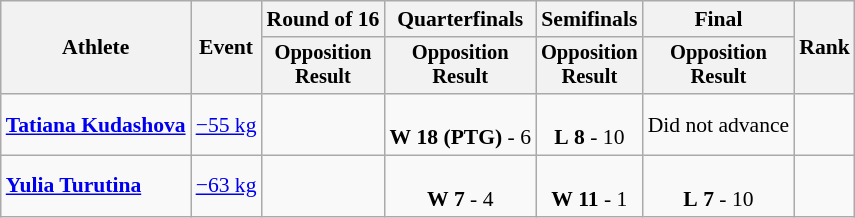<table class="wikitable" style="font-size:90%;">
<tr>
<th rowspan=2>Athlete</th>
<th rowspan=2>Event</th>
<th>Round of 16</th>
<th>Quarterfinals</th>
<th>Semifinals</th>
<th>Final</th>
<th rowspan=2>Rank</th>
</tr>
<tr style="font-size:95%">
<th>Opposition<br>Result</th>
<th>Opposition<br>Result</th>
<th>Opposition<br>Result</th>
<th>Opposition<br>Result</th>
</tr>
<tr align=center>
<td align=left><strong><a href='#'>Tatiana Kudashova</a></strong></td>
<td align=left><a href='#'>−55 kg</a></td>
<td></td>
<td><br><strong>W</strong> <strong>18 (PTG)</strong> - 6</td>
<td><br><strong>L</strong> <strong>8</strong> - 10</td>
<td>Did not advance</td>
<td></td>
</tr>
<tr align=center>
<td align=left><strong><a href='#'>Yulia Turutina</a></strong></td>
<td align=left><a href='#'>−63 kg</a></td>
<td></td>
<td><br><strong>W</strong> <strong>7</strong> - 4</td>
<td><br><strong>W</strong> <strong>11</strong> - 1</td>
<td><br><strong>L</strong> <strong>7</strong> - 10</td>
<td></td>
</tr>
</table>
